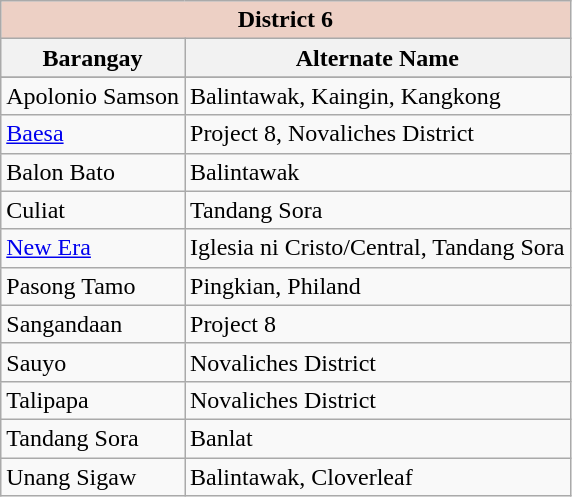<table class="wikitable">
<tr>
<th style="background: #EDD0C5; text-align:center" colspan=2><strong>District 6</strong></th>
</tr>
<tr>
<th>Barangay</th>
<th>Alternate Name</th>
</tr>
<tr>
</tr>
<tr>
<td>Apolonio Samson</td>
<td>Balintawak, Kaingin, Kangkong</td>
</tr>
<tr>
<td><a href='#'>Baesa</a></td>
<td>Project 8, Novaliches District</td>
</tr>
<tr>
<td>Balon Bato</td>
<td>Balintawak</td>
</tr>
<tr>
<td>Culiat</td>
<td>Tandang Sora</td>
</tr>
<tr>
<td><a href='#'>New Era</a></td>
<td>Iglesia ni Cristo/Central, Tandang Sora</td>
</tr>
<tr>
<td>Pasong Tamo</td>
<td>Pingkian, Philand</td>
</tr>
<tr>
<td>Sangandaan</td>
<td>Project 8</td>
</tr>
<tr>
<td>Sauyo</td>
<td>Novaliches District</td>
</tr>
<tr>
<td>Talipapa</td>
<td>Novaliches District</td>
</tr>
<tr>
<td>Tandang Sora</td>
<td>Banlat</td>
</tr>
<tr>
<td>Unang Sigaw</td>
<td>Balintawak, Cloverleaf</td>
</tr>
</table>
